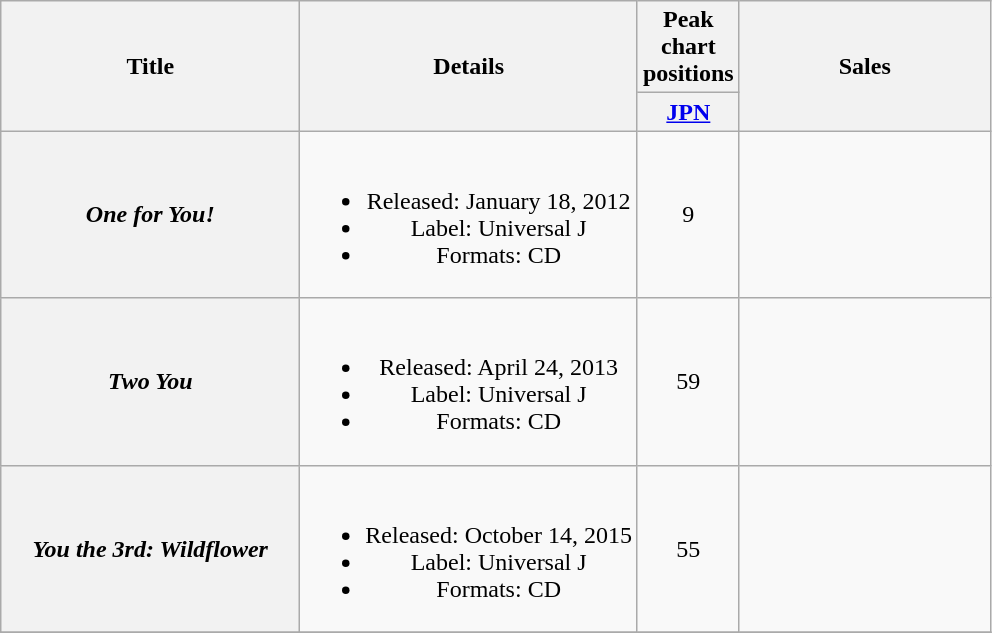<table class="wikitable plainrowheaders" style="text-align:center;">
<tr>
<th rowspan="2" style="width:12em;">Title</th>
<th rowspan="2">Details</th>
<th colspan="1">Peak chart positions</th>
<th rowspan="2" style="width:10em;">Sales</th>
</tr>
<tr>
<th width="30"><a href='#'>JPN</a></th>
</tr>
<tr>
<th scope="row"><em>One for You!</em></th>
<td><br><ul><li>Released: January 18, 2012</li><li>Label: Universal J</li><li>Formats: CD</li></ul></td>
<td>9</td>
<td></td>
</tr>
<tr>
<th scope="row"><em>Two You</em></th>
<td><br><ul><li>Released: April 24, 2013</li><li>Label: Universal J</li><li>Formats: CD</li></ul></td>
<td>59</td>
<td></td>
</tr>
<tr>
<th scope="row"><em>You the 3rd: Wildflower</em></th>
<td><br><ul><li>Released: October 14, 2015</li><li>Label: Universal J</li><li>Formats: CD</li></ul></td>
<td>55</td>
<td></td>
</tr>
<tr>
</tr>
</table>
